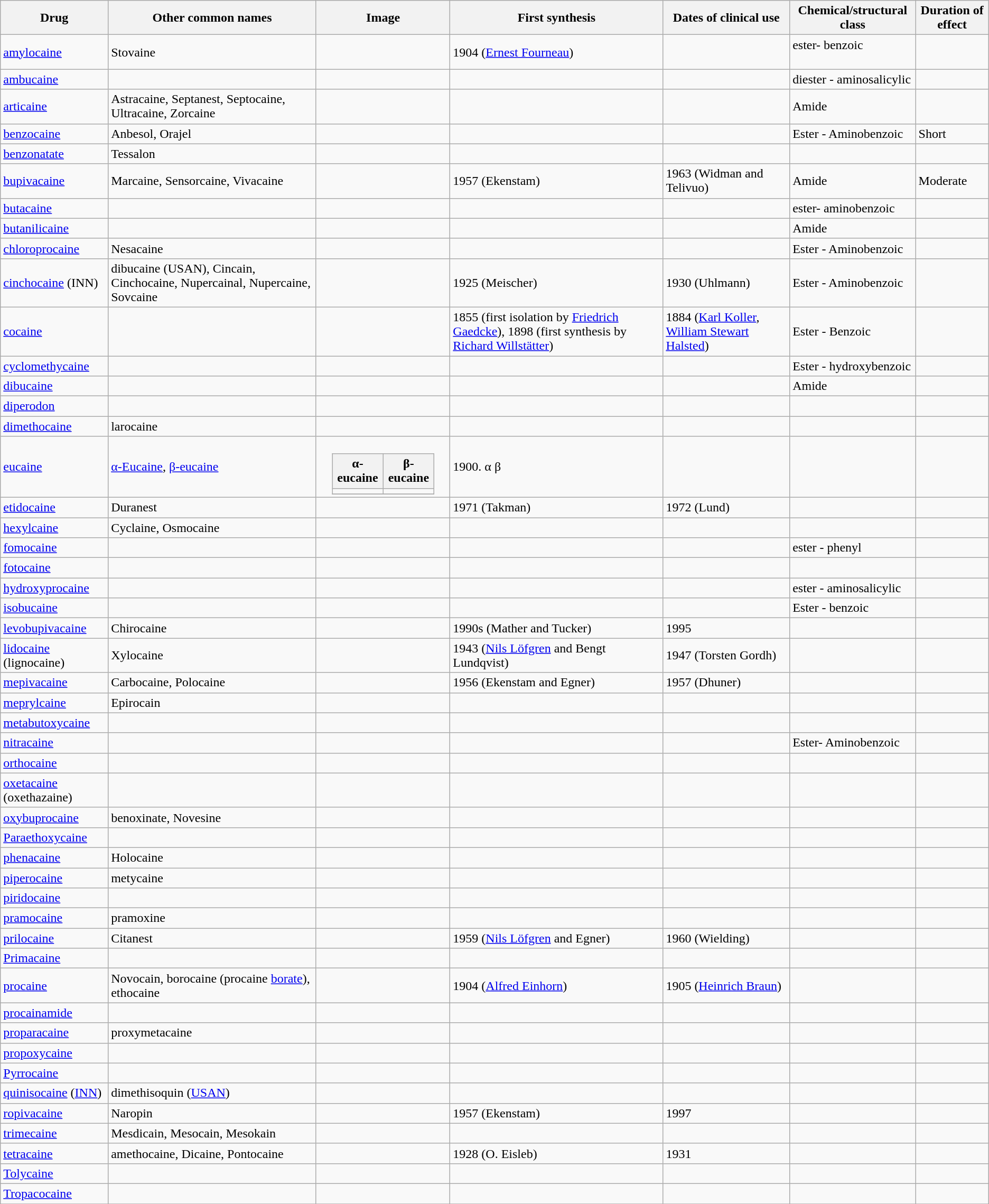<table class="wikitable sortable">
<tr>
<th>Drug</th>
<th>Other common names</th>
<th>Image</th>
<th>First synthesis</th>
<th>Dates of clinical use</th>
<th>Chemical/structural class</th>
<th>Duration of effect</th>
</tr>
<tr>
<td><a href='#'>amylocaine</a></td>
<td>Stovaine</td>
<td></td>
<td>1904 (<a href='#'>Ernest Fourneau</a>)</td>
<td></td>
<td>ester- benzoic<br><br></td>
<td></td>
</tr>
<tr>
<td><a href='#'>ambucaine</a></td>
<td></td>
<td></td>
<td></td>
<td></td>
<td>diester - aminosalicylic</td>
<td></td>
</tr>
<tr>
<td><a href='#'>articaine</a></td>
<td>Astracaine, Septanest, Septocaine, Ultracaine, Zorcaine</td>
<td></td>
<td></td>
<td></td>
<td>Amide</td>
<td></td>
</tr>
<tr>
<td><a href='#'>benzocaine</a></td>
<td>Anbesol, Orajel</td>
<td></td>
<td></td>
<td></td>
<td>Ester - Aminobenzoic</td>
<td>Short</td>
</tr>
<tr>
<td><a href='#'>benzonatate</a></td>
<td>Tessalon</td>
<td></td>
<td></td>
<td></td>
<td></td>
<td></td>
</tr>
<tr>
<td><a href='#'>bupivacaine</a></td>
<td>Marcaine, Sensorcaine, Vivacaine</td>
<td></td>
<td>1957 (Ekenstam)</td>
<td>1963 (Widman and Telivuo)</td>
<td>Amide</td>
<td>Moderate</td>
</tr>
<tr>
<td><a href='#'>butacaine</a></td>
<td></td>
<td><br></td>
<td></td>
<td></td>
<td>ester- aminobenzoic</td>
<td></td>
</tr>
<tr>
<td><a href='#'>butanilicaine</a></td>
<td></td>
<td></td>
<td></td>
<td></td>
<td>Amide</td>
<td></td>
</tr>
<tr>
<td><a href='#'>chloroprocaine</a></td>
<td>Nesacaine</td>
<td></td>
<td></td>
<td></td>
<td>Ester - Aminobenzoic</td>
<td></td>
</tr>
<tr>
<td><a href='#'>cinchocaine</a> (INN)</td>
<td>dibucaine (USAN), Cincain, Cinchocaine, Nupercainal, Nupercaine, Sovcaine</td>
<td></td>
<td>1925 (Meischer)</td>
<td>1930 (Uhlmann)</td>
<td>Ester - Aminobenzoic</td>
<td></td>
</tr>
<tr>
<td><a href='#'>cocaine</a></td>
<td></td>
<td></td>
<td>1855  (first isolation by <a href='#'>Friedrich Gaedcke</a>), 1898  (first synthesis by <a href='#'>Richard Willstätter</a>)</td>
<td>1884 (<a href='#'>Karl Koller</a>, <a href='#'>William Stewart Halsted</a>)</td>
<td>Ester - Benzoic</td>
<td></td>
</tr>
<tr>
<td><a href='#'>cyclomethycaine</a></td>
<td></td>
<td></td>
<td></td>
<td></td>
<td>Ester - hydroxybenzoic</td>
<td></td>
</tr>
<tr>
<td><a href='#'>dibucaine</a></td>
<td></td>
<td></td>
<td></td>
<td></td>
<td>Amide</td>
<td></td>
</tr>
<tr>
<td><a href='#'>diperodon</a></td>
<td></td>
<td></td>
<td></td>
<td></td>
<td></td>
<td></td>
</tr>
<tr>
<td><a href='#'>dimethocaine</a></td>
<td>larocaine</td>
<td></td>
<td></td>
<td></td>
<td></td>
<td></td>
</tr>
<tr>
<td><a href='#'>eucaine</a></td>
<td><a href='#'>α-Eucaine</a>, <a href='#'>β-eucaine</a></td>
<td><br><table class="wikitable"  style="margin:auto 1em auto 1em; float:center;">
<tr>
<th>α-eucaine</th>
<th>β-eucaine</th>
</tr>
<tr>
<td></td>
<td></td>
</tr>
<tr>
</tr>
</table>
</td>
<td>1900. α β</td>
<td></td>
<td></td>
<td></td>
</tr>
<tr>
<td><a href='#'>etidocaine</a></td>
<td>Duranest</td>
<td></td>
<td>1971 (Takman)</td>
<td>1972 (Lund)</td>
<td></td>
<td></td>
</tr>
<tr>
<td><a href='#'>hexylcaine</a></td>
<td>Cyclaine, Osmocaine</td>
<td></td>
<td></td>
<td></td>
<td></td>
<td></td>
</tr>
<tr>
<td><a href='#'>fomocaine</a></td>
<td></td>
<td></td>
<td></td>
<td></td>
<td>ester - phenyl</td>
<td></td>
</tr>
<tr>
<td><a href='#'>fotocaine</a></td>
<td></td>
<td></td>
<td></td>
<td></td>
<td></td>
<td></td>
</tr>
<tr>
<td><a href='#'>hydroxyprocaine</a></td>
<td></td>
<td></td>
<td></td>
<td></td>
<td>ester - aminosalicylic</td>
<td></td>
</tr>
<tr>
<td><a href='#'>isobucaine</a></td>
<td></td>
<td></td>
<td></td>
<td></td>
<td>Ester - benzoic</td>
<td></td>
</tr>
<tr>
<td><a href='#'>levobupivacaine</a></td>
<td>Chirocaine</td>
<td></td>
<td>1990s (Mather and Tucker)</td>
<td>1995</td>
<td></td>
<td></td>
</tr>
<tr>
<td><a href='#'>lidocaine</a><br>(lignocaine)</td>
<td>Xylocaine</td>
<td></td>
<td>1943 (<a href='#'>Nils Löfgren</a> and Bengt Lundqvist)</td>
<td>1947 (Torsten Gordh)</td>
<td></td>
<td></td>
</tr>
<tr>
<td><a href='#'>mepivacaine</a></td>
<td>Carbocaine, Polocaine</td>
<td></td>
<td>1956 (Ekenstam and Egner)</td>
<td>1957 (Dhuner)</td>
<td></td>
<td></td>
</tr>
<tr>
<td><a href='#'>meprylcaine</a></td>
<td>Epirocain</td>
<td></td>
<td></td>
<td></td>
<td></td>
<td></td>
</tr>
<tr>
<td><a href='#'>metabutoxycaine</a></td>
<td></td>
<td></td>
<td></td>
<td></td>
<td></td>
<td></td>
</tr>
<tr>
<td><a href='#'>nitracaine</a></td>
<td></td>
<td></td>
<td></td>
<td></td>
<td>Ester- Aminobenzoic</td>
<td></td>
</tr>
<tr>
<td><a href='#'>orthocaine</a></td>
<td></td>
<td></td>
<td></td>
<td></td>
<td></td>
<td></td>
</tr>
<tr>
<td><a href='#'>oxetacaine</a> (oxethazaine)</td>
<td></td>
<td></td>
<td></td>
<td></td>
<td></td>
<td></td>
</tr>
<tr>
<td><a href='#'>oxybuprocaine</a></td>
<td>benoxinate, Novesine</td>
<td></td>
<td></td>
<td></td>
<td></td>
<td></td>
</tr>
<tr>
<td><a href='#'>Paraethoxycaine</a></td>
<td></td>
<td></td>
<td></td>
<td></td>
<td></td>
<td></td>
</tr>
<tr>
<td><a href='#'>phenacaine</a></td>
<td>Holocaine</td>
<td></td>
<td></td>
<td></td>
<td></td>
<td></td>
</tr>
<tr>
<td><a href='#'>piperocaine</a></td>
<td>metycaine</td>
<td></td>
<td></td>
<td></td>
<td></td>
<td></td>
</tr>
<tr>
<td><a href='#'>piridocaine</a></td>
<td></td>
<td></td>
<td></td>
<td></td>
<td></td>
<td></td>
</tr>
<tr>
<td><a href='#'>pramocaine</a></td>
<td>pramoxine</td>
<td></td>
<td></td>
<td></td>
<td></td>
<td></td>
</tr>
<tr>
<td><a href='#'>prilocaine</a></td>
<td>Citanest</td>
<td></td>
<td>1959 (<a href='#'>Nils Löfgren</a> and Egner)</td>
<td>1960 (Wielding)</td>
<td></td>
<td></td>
</tr>
<tr>
<td><a href='#'>Primacaine</a></td>
<td></td>
<td></td>
<td></td>
<td></td>
<td></td>
<td></td>
</tr>
<tr>
<td><a href='#'>procaine</a></td>
<td>Novocain, borocaine (procaine <a href='#'>borate</a>), ethocaine</td>
<td></td>
<td>1904 (<a href='#'>Alfred Einhorn</a>)</td>
<td>1905 (<a href='#'>Heinrich Braun</a>)</td>
<td></td>
<td></td>
</tr>
<tr>
<td><a href='#'>procainamide</a></td>
<td></td>
<td></td>
<td></td>
<td></td>
<td></td>
<td></td>
</tr>
<tr>
<td><a href='#'>proparacaine</a></td>
<td>proxymetacaine</td>
<td></td>
<td></td>
<td></td>
<td></td>
<td></td>
</tr>
<tr>
<td><a href='#'>propoxycaine</a></td>
<td></td>
<td></td>
<td></td>
<td></td>
<td></td>
<td></td>
</tr>
<tr>
<td><a href='#'>Pyrrocaine</a></td>
<td></td>
<td></td>
<td></td>
<td></td>
<td></td>
<td></td>
</tr>
<tr>
<td><a href='#'>quinisocaine</a> (<a href='#'>INN</a>)</td>
<td>dimethisoquin (<a href='#'>USAN</a>)</td>
<td></td>
<td></td>
<td></td>
<td></td>
<td></td>
</tr>
<tr>
<td><a href='#'>ropivacaine</a></td>
<td>Naropin</td>
<td></td>
<td>1957 (Ekenstam)</td>
<td>1997</td>
<td></td>
<td></td>
</tr>
<tr>
<td><a href='#'>trimecaine</a></td>
<td>Mesdicain, Mesocain, Mesokain</td>
<td></td>
<td></td>
<td></td>
<td></td>
<td></td>
</tr>
<tr>
<td><a href='#'>tetracaine</a></td>
<td>amethocaine, Dicaine, Pontocaine</td>
<td></td>
<td>1928 (O. Eisleb)</td>
<td>1931</td>
<td></td>
<td></td>
</tr>
<tr>
<td><a href='#'>Tolycaine</a></td>
<td></td>
<td></td>
<td></td>
<td></td>
<td></td>
<td></td>
</tr>
<tr>
<td><a href='#'>Tropacocaine</a></td>
<td></td>
<td></td>
<td></td>
<td></td>
<td></td>
<td></td>
</tr>
<tr>
</tr>
</table>
